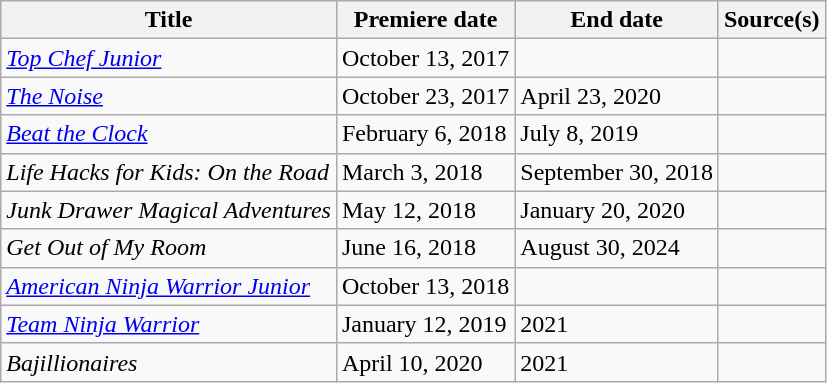<table class="wikitable sortable">
<tr>
<th>Title</th>
<th>Premiere date</th>
<th>End date</th>
<th>Source(s)</th>
</tr>
<tr>
<td><em><a href='#'>Top Chef Junior</a></em></td>
<td>October 13, 2017</td>
<td></td>
<td></td>
</tr>
<tr>
<td><em><a href='#'>The Noise</a></em></td>
<td>October 23, 2017</td>
<td>April 23, 2020</td>
<td></td>
</tr>
<tr>
<td><em><a href='#'>Beat the Clock</a></em></td>
<td>February 6, 2018</td>
<td>July 8, 2019</td>
<td></td>
</tr>
<tr>
<td><em>Life Hacks for Kids: On the Road</em></td>
<td>March 3, 2018</td>
<td>September 30, 2018</td>
<td></td>
</tr>
<tr>
<td><em>Junk Drawer Magical Adventures</em></td>
<td>May 12, 2018</td>
<td>January 20, 2020</td>
<td></td>
</tr>
<tr>
<td><em>Get Out of My Room</em></td>
<td>June 16, 2018</td>
<td>August 30, 2024</td>
<td></td>
</tr>
<tr>
<td><em><a href='#'>American Ninja Warrior Junior</a></em></td>
<td>October 13, 2018</td>
<td></td>
<td></td>
</tr>
<tr>
<td><em><a href='#'>Team Ninja Warrior</a></em></td>
<td>January 12, 2019</td>
<td>2021</td>
<td></td>
</tr>
<tr>
<td><em>Bajillionaires</em></td>
<td>April 10, 2020</td>
<td>2021</td>
<td></td>
</tr>
</table>
